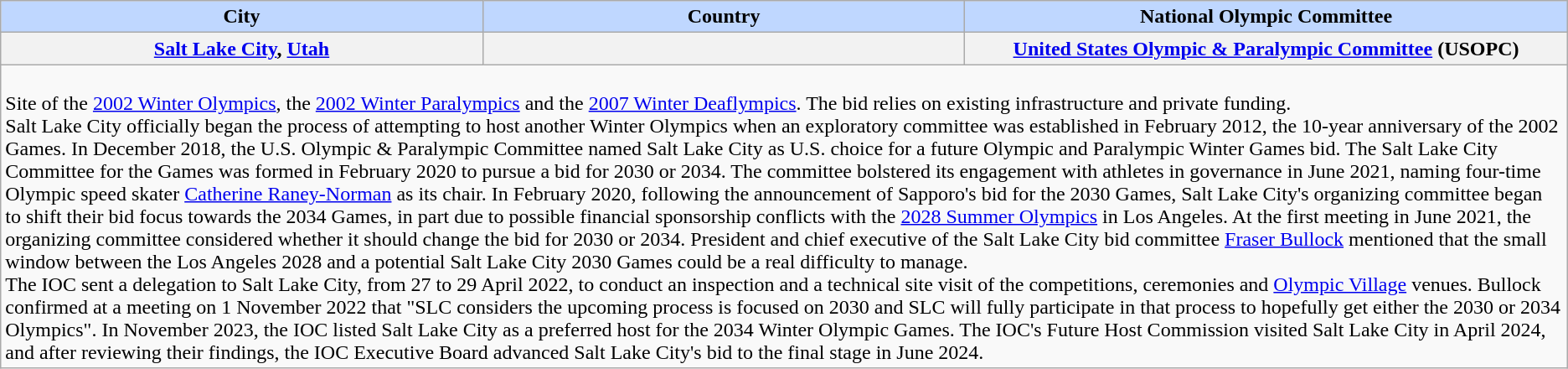<table class="wikitable plainrowheaders">
<tr>
<th style="background-color: #BFD7FF" width="20%">City</th>
<th style="background-color: #BFD7FF" width="20%">Country</th>
<th style="background-color: #BFD7FF" width="25%">National Olympic Committee</th>
</tr>
<tr>
<th style="text-align:center" scope="row"><strong><a href='#'>Salt Lake City</a>, <a href='#'>Utah</a></strong></th>
<th scope="row"></th>
<th style="text-align:center" scope="row"><a href='#'>United States Olympic & Paralympic Committee</a> (USOPC)</th>
</tr>
<tr>
<td colspan=6><br>Site of the <a href='#'>2002 Winter Olympics</a>, the <a href='#'>2002 Winter Paralympics</a> and the <a href='#'>2007 Winter Deaflympics</a>. The bid relies on existing infrastructure and private funding.<br>Salt Lake City officially began the process of attempting to host another Winter Olympics when an exploratory committee was established in February 2012, the 10-year anniversary of the 2002 Games. In December 2018, the U.S. Olympic & Paralympic Committee named Salt Lake City as U.S. choice for a future Olympic and Paralympic Winter Games bid. The Salt Lake City Committee for the Games was formed in February 2020 to pursue a bid for 2030 or 2034. The committee bolstered its engagement with athletes in governance in June 2021, naming four-time Olympic speed skater <a href='#'>Catherine Raney-Norman</a> as its chair. In February 2020, following the announcement of Sapporo's bid for the 2030 Games, Salt Lake City's organizing committee began to shift their bid focus towards the 2034 Games, in part due to possible financial sponsorship conflicts with the <a href='#'>2028 Summer Olympics</a> in Los Angeles. At the first meeting in June 2021, the organizing committee considered whether it should change the bid for 2030 or 2034. President and chief executive of the Salt Lake City bid committee <a href='#'>Fraser Bullock</a> mentioned that the small window between the Los Angeles 2028 and a potential Salt Lake City 2030 Games could be a real difficulty to manage.<br>The IOC sent a delegation to Salt Lake City, from 27 to 29 April 2022, to conduct an inspection and a technical site visit of the competitions, ceremonies and <a href='#'>Olympic Village</a> venues. Bullock confirmed at a meeting on 1 November 2022 that "SLC considers the upcoming process is focused on 2030 and SLC will fully participate in that process to hopefully get either the 2030 or 2034 Olympics". In November 2023, the IOC listed Salt Lake City as a preferred host for the 2034 Winter Olympic Games. The IOC's Future Host Commission visited Salt Lake City in April 2024, and after reviewing their findings, the IOC Executive Board advanced Salt Lake City's bid to the final stage in June 2024.</td>
</tr>
</table>
